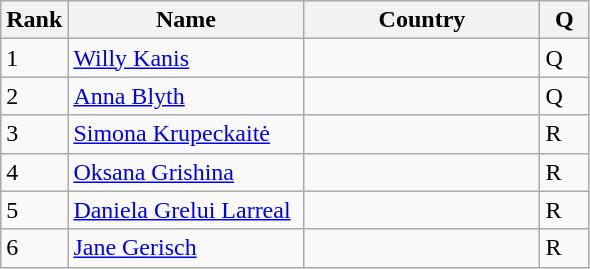<table class="wikitable">
<tr>
<th width=20>Rank</th>
<th width=150>Name</th>
<th width=150>Country</th>
<th width=25>Q</th>
</tr>
<tr>
<td>1</td>
<td><a href='#'>Willy Kanis</a></td>
<td></td>
<td>Q</td>
</tr>
<tr>
<td>2</td>
<td><a href='#'>Anna Blyth</a></td>
<td></td>
<td>Q</td>
</tr>
<tr>
<td>3</td>
<td><a href='#'>Simona Krupeckaitė</a></td>
<td></td>
<td>R</td>
</tr>
<tr>
<td>4</td>
<td><a href='#'>Oksana Grishina</a></td>
<td></td>
<td>R</td>
</tr>
<tr>
<td>5</td>
<td><a href='#'>Daniela Grelui Larreal</a></td>
<td></td>
<td>R</td>
</tr>
<tr>
<td>6</td>
<td><a href='#'>Jane Gerisch</a></td>
<td></td>
<td>R</td>
</tr>
</table>
